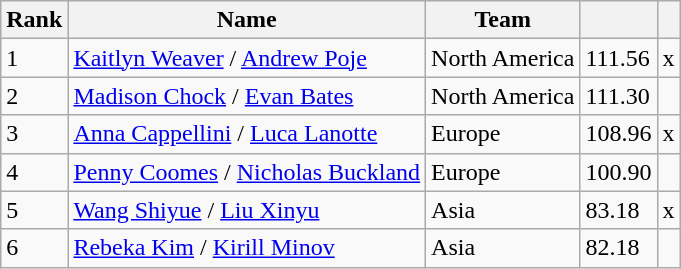<table class="wikitable sortable">
<tr>
<th>Rank</th>
<th>Name</th>
<th>Team</th>
<th></th>
<th></th>
</tr>
<tr>
<td>1</td>
<td><a href='#'>Kaitlyn Weaver</a> / <a href='#'>Andrew Poje</a></td>
<td>North America</td>
<td>111.56</td>
<td style="text-align:center">x</td>
</tr>
<tr>
<td>2</td>
<td><a href='#'>Madison Chock</a> / <a href='#'>Evan Bates</a></td>
<td>North America</td>
<td>111.30</td>
<td></td>
</tr>
<tr>
<td>3</td>
<td><a href='#'>Anna Cappellini</a> / <a href='#'>Luca Lanotte</a></td>
<td>Europe</td>
<td>108.96</td>
<td style="text-align:center">x</td>
</tr>
<tr>
<td>4</td>
<td><a href='#'>Penny Coomes</a> / <a href='#'>Nicholas Buckland</a></td>
<td>Europe</td>
<td>100.90</td>
<td></td>
</tr>
<tr>
<td>5</td>
<td><a href='#'>Wang Shiyue</a> / <a href='#'>Liu Xinyu</a></td>
<td>Asia</td>
<td>83.18</td>
<td style="text-align:center">x</td>
</tr>
<tr>
<td>6</td>
<td><a href='#'>Rebeka Kim</a> / <a href='#'>Kirill Minov</a></td>
<td>Asia</td>
<td>82.18</td>
<td></td>
</tr>
</table>
